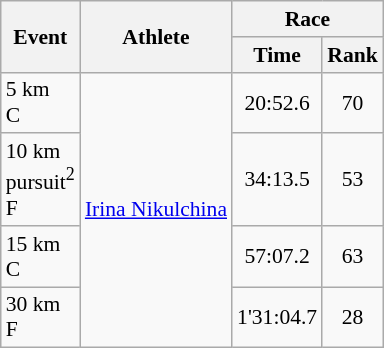<table class="wikitable" border="1" style="font-size:90%">
<tr>
<th rowspan=2>Event</th>
<th rowspan=2>Athlete</th>
<th colspan=2>Race</th>
</tr>
<tr>
<th>Time</th>
<th>Rank</th>
</tr>
<tr>
<td>5 km <br> C</td>
<td rowspan=4><a href='#'>Irina Nikulchina</a></td>
<td align=center>20:52.6</td>
<td align=center>70</td>
</tr>
<tr>
<td>10 km <br> pursuit<sup>2</sup> <br> F</td>
<td align=center>34:13.5</td>
<td align=center>53</td>
</tr>
<tr>
<td>15 km <br> C</td>
<td align=center>57:07.2</td>
<td align=center>63</td>
</tr>
<tr>
<td>30 km <br> F</td>
<td align=center>1'31:04.7</td>
<td align=center>28</td>
</tr>
</table>
